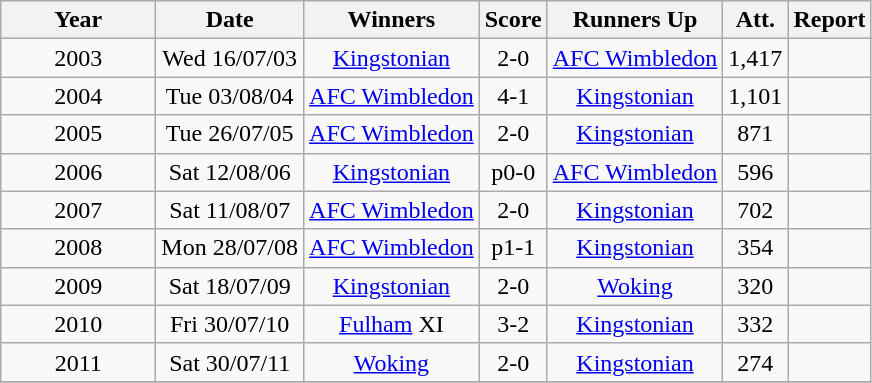<table class="wikitable sortable" style="text-align: center;">
<tr>
<th style="width:6em">Year</th>
<th>Date</th>
<th>Winners</th>
<th>Score</th>
<th>Runners Up</th>
<th>Att.</th>
<th>Report</th>
</tr>
<tr>
<td align="center">2003</td>
<td>Wed 16/07/03</td>
<td><a href='#'>Kingstonian</a></td>
<td>2-0</td>
<td><a href='#'>AFC Wimbledon</a></td>
<td>1,417</td>
<td></td>
</tr>
<tr>
<td align="center">2004</td>
<td>Tue 03/08/04</td>
<td><a href='#'>AFC Wimbledon</a></td>
<td>4-1</td>
<td><a href='#'>Kingstonian</a></td>
<td>1,101</td>
<td></td>
</tr>
<tr>
<td align="center">2005</td>
<td>Tue 26/07/05</td>
<td><a href='#'>AFC Wimbledon</a></td>
<td>2-0</td>
<td><a href='#'>Kingstonian</a></td>
<td>871</td>
<td></td>
</tr>
<tr>
<td align="center">2006</td>
<td>Sat 12/08/06</td>
<td><a href='#'>Kingstonian</a></td>
<td>p0-0</td>
<td><a href='#'>AFC Wimbledon</a></td>
<td>596</td>
<td></td>
</tr>
<tr>
<td align="center">2007</td>
<td>Sat 11/08/07</td>
<td><a href='#'>AFC Wimbledon</a></td>
<td>2-0</td>
<td><a href='#'>Kingstonian</a></td>
<td>702</td>
<td></td>
</tr>
<tr>
<td align="center">2008</td>
<td>Mon 28/07/08</td>
<td><a href='#'>AFC Wimbledon</a></td>
<td>p1-1</td>
<td><a href='#'>Kingstonian</a></td>
<td>354</td>
<td></td>
</tr>
<tr>
<td align="center">2009</td>
<td>Sat 18/07/09</td>
<td><a href='#'>Kingstonian</a></td>
<td>2-0</td>
<td><a href='#'>Woking</a></td>
<td>320</td>
<td></td>
</tr>
<tr>
<td align="center">2010</td>
<td>Fri 30/07/10</td>
<td><a href='#'>Fulham</a> XI</td>
<td>3-2</td>
<td><a href='#'>Kingstonian</a></td>
<td>332</td>
<td></td>
</tr>
<tr>
<td align="center">2011</td>
<td>Sat 30/07/11</td>
<td><a href='#'>Woking</a></td>
<td>2-0</td>
<td><a href='#'>Kingstonian</a></td>
<td>274</td>
<td></td>
</tr>
<tr>
</tr>
</table>
